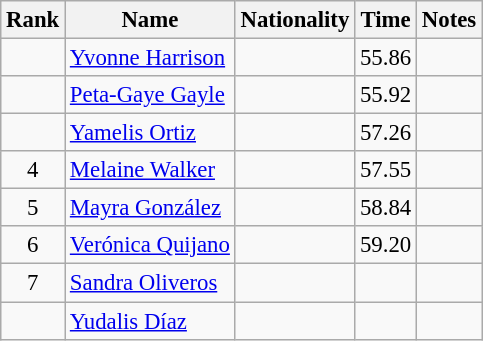<table class="wikitable sortable" style="text-align:center;font-size:95%">
<tr>
<th>Rank</th>
<th>Name</th>
<th>Nationality</th>
<th>Time</th>
<th>Notes</th>
</tr>
<tr>
<td></td>
<td align=left><a href='#'>Yvonne Harrison</a></td>
<td align=left></td>
<td>55.86</td>
<td></td>
</tr>
<tr>
<td></td>
<td align=left><a href='#'>Peta-Gaye Gayle</a></td>
<td align=left></td>
<td>55.92</td>
<td></td>
</tr>
<tr>
<td></td>
<td align=left><a href='#'>Yamelis Ortiz</a></td>
<td align=left></td>
<td>57.26</td>
<td></td>
</tr>
<tr>
<td>4</td>
<td align=left><a href='#'>Melaine Walker</a></td>
<td align=left></td>
<td>57.55</td>
<td></td>
</tr>
<tr>
<td>5</td>
<td align=left><a href='#'>Mayra González</a></td>
<td align=left></td>
<td>58.84</td>
<td></td>
</tr>
<tr>
<td>6</td>
<td align=left><a href='#'>Verónica Quijano</a></td>
<td align=left></td>
<td>59.20</td>
<td></td>
</tr>
<tr>
<td>7</td>
<td align=left><a href='#'>Sandra Oliveros</a></td>
<td align=left></td>
<td></td>
<td></td>
</tr>
<tr>
<td></td>
<td align=left><a href='#'>Yudalis Díaz</a></td>
<td align=left></td>
<td></td>
<td></td>
</tr>
</table>
